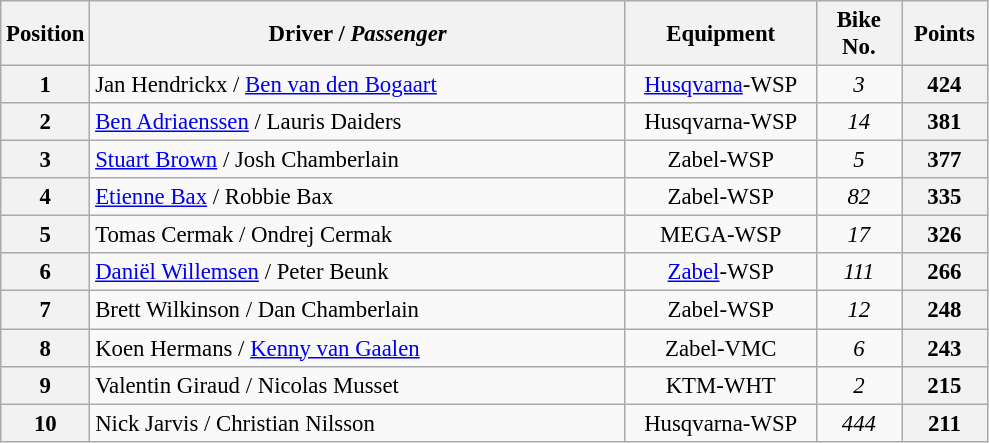<table class="wikitable" style="font-size: 95%; text-align:center">
<tr>
<th width="50">Position</th>
<th width="350">Driver / <em>Passenger</em></th>
<th width="120">Equipment</th>
<th width="50">Bike  No.</th>
<th width="50">Points</th>
</tr>
<tr>
<th>1</th>
<td align="left"> Jan Hendrickx /  <a href='#'>Ben van den Bogaart</a></td>
<td><a href='#'>Husqvarna</a>-WSP</td>
<td><em>3</em></td>
<th>424</th>
</tr>
<tr>
<th>2</th>
<td align="left"> <a href='#'>Ben Adriaenssen</a> /  Lauris Daiders</td>
<td>Husqvarna-WSP</td>
<td><em>14</em></td>
<th>381</th>
</tr>
<tr>
<th>3</th>
<td align="left"> <a href='#'>Stuart Brown</a> / Josh Chamberlain</td>
<td>Zabel-WSP</td>
<td><em>5</em></td>
<th>377</th>
</tr>
<tr>
<th>4</th>
<td align="left"> <a href='#'>Etienne Bax</a> / Robbie Bax</td>
<td>Zabel-WSP</td>
<td><em>82</em></td>
<th>335</th>
</tr>
<tr>
<th>5</th>
<td align="left"> Tomas Cermak / Ondrej Cermak</td>
<td>MEGA-WSP</td>
<td><em>17</em></td>
<th>326</th>
</tr>
<tr>
<th>6</th>
<td align="left"> <a href='#'>Daniël Willemsen</a> / Peter Beunk</td>
<td><a href='#'>Zabel</a>-WSP</td>
<td><em>111</em></td>
<th>266</th>
</tr>
<tr>
<th>7</th>
<td align="left"> Brett Wilkinson / Dan Chamberlain</td>
<td>Zabel-WSP</td>
<td><em>12</em></td>
<th>248</th>
</tr>
<tr>
<th>8</th>
<td align="left"> Koen Hermans / <a href='#'>Kenny van Gaalen</a></td>
<td>Zabel-VMC</td>
<td><em>6</em></td>
<th>243</th>
</tr>
<tr>
<th>9</th>
<td align="left"> Valentin Giraud / Nicolas Musset</td>
<td>KTM-WHT</td>
<td><em>2</em></td>
<th>215</th>
</tr>
<tr>
<th>10</th>
<td align="left"> Nick Jarvis /  Christian Nilsson</td>
<td>Husqvarna-WSP</td>
<td><em>444</em></td>
<th>211</th>
</tr>
</table>
